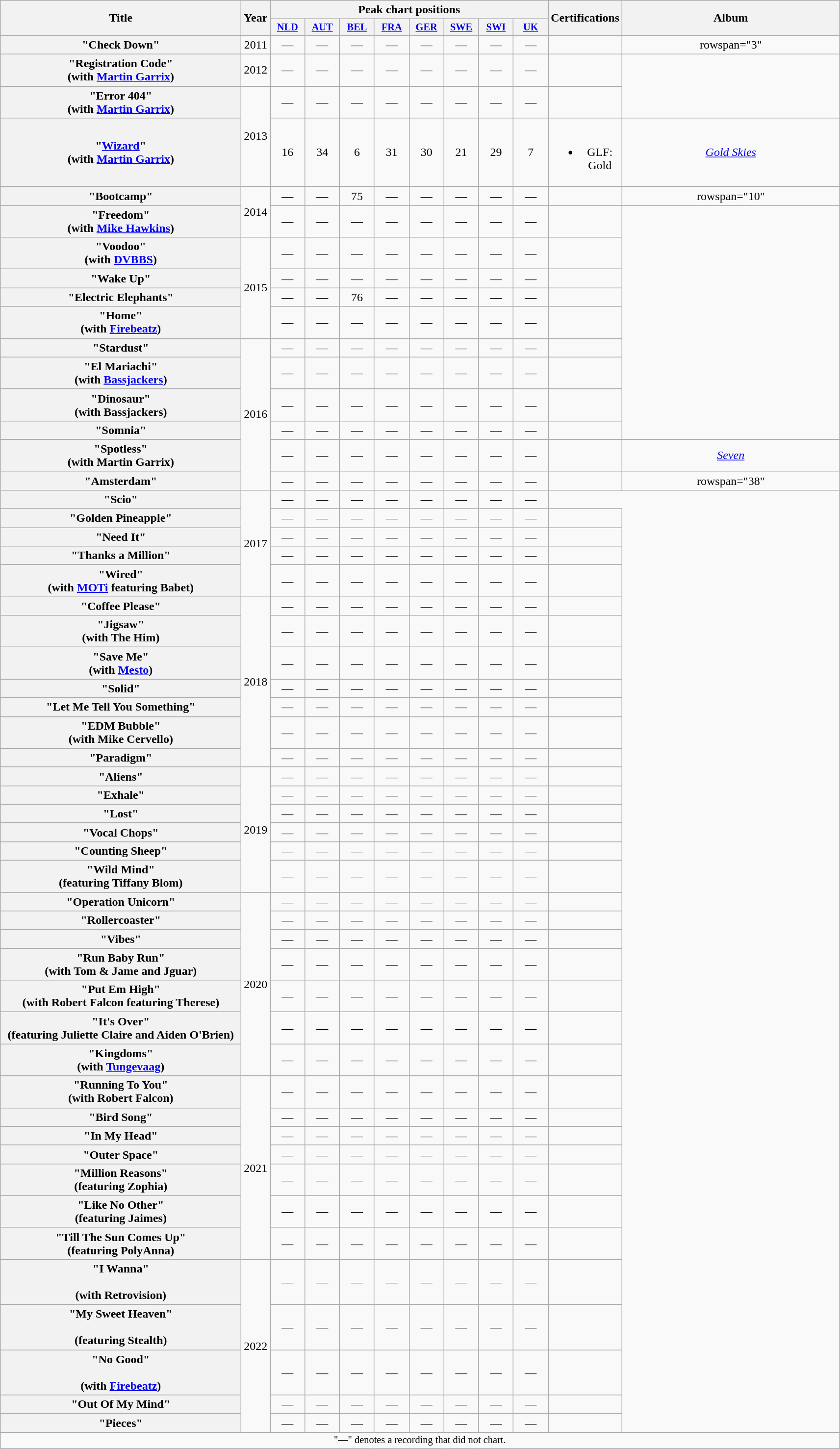<table class="wikitable plainrowheaders" style="text-align:center;" border="1">
<tr>
<th scope="col" rowspan="2" style="width:20em;">Title</th>
<th scope="col" rowspan="2" style="width:1em;">Year</th>
<th scope="col" colspan="8">Peak chart positions</th>
<th scope="col" rowspan="2" style="width:3em;">Certifications</th>
<th scope="col" rowspan="2" style="width:18em;">Album</th>
</tr>
<tr>
<th scope="col" style="width:3em;font-size:85%;"><a href='#'>NLD</a><br></th>
<th scope="col" style="width:3em;font-size:85%;"><a href='#'>AUT</a><br></th>
<th scope="col" style="width:3em;font-size:85%;"><a href='#'>BEL</a><br></th>
<th scope="col" style="width:3em;font-size:85%;"><a href='#'>FRA</a><br></th>
<th scope="col" style="width:3em;font-size:85%;"><a href='#'>GER</a><br></th>
<th scope="col" style="width:3em;font-size:85%;"><a href='#'>SWE</a><br></th>
<th scope="col" style="width:3em;font-size:85%;"><a href='#'>SWI</a><br></th>
<th scope="col" style="width:3em;font-size:85%;"><a href='#'>UK</a></th>
</tr>
<tr>
<th scope="row">"Check Down"</th>
<td>2011</td>
<td>—</td>
<td>—</td>
<td>—</td>
<td>—</td>
<td>—</td>
<td>—</td>
<td>—</td>
<td>—</td>
<td></td>
<td>rowspan="3" </td>
</tr>
<tr>
<th scope="row">"Registration Code"<br><span>(with <a href='#'>Martin Garrix</a>)</span></th>
<td rowspan="1">2012</td>
<td>—</td>
<td>—</td>
<td>—</td>
<td>—</td>
<td>—</td>
<td>—</td>
<td>—</td>
<td>—</td>
<td></td>
</tr>
<tr>
<th scope="row">"Error 404"<br><span>(with <a href='#'>Martin Garrix</a>)</span></th>
<td rowspan="2">2013</td>
<td>—</td>
<td>—</td>
<td>—</td>
<td>—</td>
<td>—</td>
<td>—</td>
<td>—</td>
<td>—</td>
<td></td>
</tr>
<tr>
<th scope="row">"<a href='#'>Wizard</a>"<br><span>(with <a href='#'>Martin Garrix</a>)</span></th>
<td>16</td>
<td>34</td>
<td>6</td>
<td>31</td>
<td>30</td>
<td>21</td>
<td>29</td>
<td>7</td>
<td><br><ul><li>GLF: Gold</li></ul></td>
<td><em><a href='#'>Gold Skies</a></em></td>
</tr>
<tr>
<th scope="row">"Bootcamp"</th>
<td rowspan="2">2014</td>
<td>—</td>
<td>—</td>
<td>75</td>
<td>—</td>
<td>—</td>
<td>—</td>
<td>—</td>
<td>—</td>
<td></td>
<td>rowspan="10" </td>
</tr>
<tr>
<th scope="row">"Freedom"<br><span>(with <a href='#'>Mike Hawkins</a>)</span></th>
<td>—</td>
<td>—</td>
<td>—</td>
<td>—</td>
<td>—</td>
<td>—</td>
<td>—</td>
<td>—</td>
<td></td>
</tr>
<tr>
<th scope="row">"Voodoo"<br><span>(with <a href='#'>DVBBS</a>)</span></th>
<td rowspan="4">2015</td>
<td>—</td>
<td>—</td>
<td>—</td>
<td>—</td>
<td>—</td>
<td>—</td>
<td>—</td>
<td>—</td>
<td></td>
</tr>
<tr>
<th scope="row">"Wake Up"</th>
<td>—</td>
<td>—</td>
<td>—</td>
<td>—</td>
<td>—</td>
<td>—</td>
<td>—</td>
<td>—</td>
<td></td>
</tr>
<tr>
<th scope="row">"Electric Elephants"</th>
<td>—</td>
<td>—</td>
<td>76</td>
<td>—</td>
<td>—</td>
<td>—</td>
<td>—</td>
<td>—</td>
<td></td>
</tr>
<tr>
<th scope="row">"Home"<br><span>(with <a href='#'>Firebeatz</a>)</span></th>
<td>—</td>
<td>—</td>
<td>—</td>
<td>—</td>
<td>—</td>
<td>—</td>
<td>—</td>
<td>—</td>
<td></td>
</tr>
<tr>
<th scope="row">"Stardust"</th>
<td rowspan="6">2016</td>
<td>—</td>
<td>—</td>
<td>—</td>
<td>—</td>
<td>—</td>
<td>—</td>
<td>—</td>
<td>—</td>
<td></td>
</tr>
<tr>
<th scope="row">"El Mariachi"<br><span>(with <a href='#'>Bassjackers</a>)</span></th>
<td>—</td>
<td>—</td>
<td>—</td>
<td>—</td>
<td>—</td>
<td>—</td>
<td>—</td>
<td>—</td>
<td></td>
</tr>
<tr>
<th scope="row">"Dinosaur"<br><span>(with Bassjackers)</span></th>
<td>—</td>
<td>—</td>
<td>—</td>
<td>—</td>
<td>—</td>
<td>—</td>
<td>—</td>
<td>—</td>
<td></td>
</tr>
<tr>
<th scope="row">"Somnia"</th>
<td>—</td>
<td>—</td>
<td>—</td>
<td>—</td>
<td>—</td>
<td>—</td>
<td>—</td>
<td>—</td>
<td></td>
</tr>
<tr>
<th scope="row">"Spotless"<br><span>(with Martin Garrix)</span></th>
<td>—</td>
<td>—</td>
<td>—</td>
<td>—</td>
<td>—</td>
<td>—</td>
<td>—</td>
<td>—</td>
<td></td>
<td><em><a href='#'>Seven</a></em></td>
</tr>
<tr>
<th scope="row">"Amsterdam"</th>
<td>—</td>
<td>—</td>
<td>—</td>
<td>—</td>
<td>—</td>
<td>—</td>
<td>—</td>
<td>—</td>
<td></td>
<td>rowspan="38" </td>
</tr>
<tr>
<th scope="row">"Scio"</th>
<td rowspan="5">2017</td>
<td>—</td>
<td>—</td>
<td>—</td>
<td>—</td>
<td>—</td>
<td>—</td>
<td>—</td>
<td>—</td>
</tr>
<tr>
<th scope="row">"Golden Pineapple"</th>
<td>—</td>
<td>—</td>
<td>—</td>
<td>—</td>
<td>—</td>
<td>—</td>
<td>—</td>
<td>—</td>
<td></td>
</tr>
<tr>
<th scope="row">"Need It"</th>
<td>—</td>
<td>—</td>
<td>—</td>
<td>—</td>
<td>—</td>
<td>—</td>
<td>—</td>
<td>—</td>
<td></td>
</tr>
<tr>
<th scope="row">"Thanks a Million"</th>
<td>—</td>
<td>—</td>
<td>—</td>
<td>—</td>
<td>—</td>
<td>—</td>
<td>—</td>
<td>—</td>
<td></td>
</tr>
<tr>
<th scope="row">"Wired" <br><span>(with <a href='#'>MOTi</a> featuring Babet)</span></th>
<td>—</td>
<td>—</td>
<td>—</td>
<td>—</td>
<td>—</td>
<td>—</td>
<td>—</td>
<td>—</td>
<td></td>
</tr>
<tr>
<th scope="row">"Coffee Please"</th>
<td rowspan="7">2018</td>
<td>—</td>
<td>—</td>
<td>—</td>
<td>—</td>
<td>—</td>
<td>—</td>
<td>—</td>
<td>—</td>
<td></td>
</tr>
<tr>
<th scope="row">"Jigsaw" <br><span>(with The Him)</span></th>
<td>—</td>
<td>—</td>
<td>—</td>
<td>—</td>
<td>—</td>
<td>—</td>
<td>—</td>
<td>—</td>
<td></td>
</tr>
<tr>
<th scope="row">"Save Me" <br><span>(with <a href='#'>Mesto</a>)</span></th>
<td>—</td>
<td>—</td>
<td>—</td>
<td>—</td>
<td>—</td>
<td>—</td>
<td>—</td>
<td>—</td>
<td></td>
</tr>
<tr>
<th scope="row">"Solid"</th>
<td>—</td>
<td>—</td>
<td>—</td>
<td>—</td>
<td>—</td>
<td>—</td>
<td>—</td>
<td>—</td>
<td></td>
</tr>
<tr>
<th scope="row">"Let Me Tell You Something"</th>
<td>—</td>
<td>—</td>
<td>—</td>
<td>—</td>
<td>—</td>
<td>—</td>
<td>—</td>
<td>—</td>
<td></td>
</tr>
<tr>
<th scope="row">"EDM Bubble" <br><span>(with Mike Cervello)</span></th>
<td>—</td>
<td>—</td>
<td>—</td>
<td>—</td>
<td>—</td>
<td>—</td>
<td>—</td>
<td>—</td>
<td></td>
</tr>
<tr>
<th scope="row">"Paradigm"</th>
<td>—</td>
<td>—</td>
<td>—</td>
<td>—</td>
<td>—</td>
<td>—</td>
<td>—</td>
<td>—</td>
<td></td>
</tr>
<tr>
<th scope="row">"Aliens"</th>
<td rowspan="6">2019</td>
<td>—</td>
<td>—</td>
<td>—</td>
<td>—</td>
<td>—</td>
<td>—</td>
<td>—</td>
<td>—</td>
<td></td>
</tr>
<tr>
<th scope="row">"Exhale"</th>
<td>—</td>
<td>—</td>
<td>—</td>
<td>—</td>
<td>—</td>
<td>—</td>
<td>—</td>
<td>—</td>
<td></td>
</tr>
<tr>
<th scope="row">"Lost"</th>
<td>—</td>
<td>—</td>
<td>—</td>
<td>—</td>
<td>—</td>
<td>—</td>
<td>—</td>
<td>—</td>
<td></td>
</tr>
<tr>
<th scope="row">"Vocal Chops"</th>
<td>—</td>
<td>—</td>
<td>—</td>
<td>—</td>
<td>—</td>
<td>—</td>
<td>—</td>
<td>—</td>
<td></td>
</tr>
<tr>
<th scope="row">"Counting Sheep"</th>
<td>—</td>
<td>—</td>
<td>—</td>
<td>—</td>
<td>—</td>
<td>—</td>
<td>—</td>
<td>—</td>
<td></td>
</tr>
<tr>
<th scope="row">"Wild Mind"<br><span>(featuring Tiffany Blom)</span></th>
<td>—</td>
<td>—</td>
<td>—</td>
<td>—</td>
<td>—</td>
<td>—</td>
<td>—</td>
<td>—</td>
<td></td>
</tr>
<tr>
<th scope="row">"Operation Unicorn"</th>
<td rowspan="7">2020</td>
<td>—</td>
<td>—</td>
<td>—</td>
<td>—</td>
<td>—</td>
<td>—</td>
<td>—</td>
<td>—</td>
<td></td>
</tr>
<tr>
<th scope="row">"Rollercoaster"</th>
<td>—</td>
<td>—</td>
<td>—</td>
<td>—</td>
<td>—</td>
<td>—</td>
<td>—</td>
<td>—</td>
<td></td>
</tr>
<tr>
<th scope="row">"Vibes"</th>
<td>—</td>
<td>—</td>
<td>—</td>
<td>—</td>
<td>—</td>
<td>—</td>
<td>—</td>
<td>—</td>
<td></td>
</tr>
<tr>
<th scope="row">"Run Baby Run" <br><span>(with Tom & Jame and Jguar)</span></th>
<td>—</td>
<td>—</td>
<td>—</td>
<td>—</td>
<td>—</td>
<td>—</td>
<td>—</td>
<td>—</td>
<td></td>
</tr>
<tr>
<th scope="row">"Put Em High" <br><span>(with Robert Falcon featuring Therese)</span></th>
<td>—</td>
<td>—</td>
<td>—</td>
<td>—</td>
<td>—</td>
<td>—</td>
<td>—</td>
<td>—</td>
<td></td>
</tr>
<tr>
<th scope="row">"It's Over" <br><span>(featuring Juliette Claire and Aiden O'Brien)</span></th>
<td>—</td>
<td>—</td>
<td>—</td>
<td>—</td>
<td>—</td>
<td>—</td>
<td>—</td>
<td>—</td>
<td></td>
</tr>
<tr>
<th scope="row">"Kingdoms" <br><span>(with <a href='#'>Tungevaag</a>)</span></th>
<td>—</td>
<td>—</td>
<td>—</td>
<td>—</td>
<td>—</td>
<td>—</td>
<td>—</td>
<td>—</td>
<td></td>
</tr>
<tr>
<th scope="row">"Running To You" <br><span>(with Robert Falcon)</span></th>
<td rowspan="7">2021</td>
<td>—</td>
<td>—</td>
<td>—</td>
<td>—</td>
<td>—</td>
<td>—</td>
<td>—</td>
<td>—</td>
<td></td>
</tr>
<tr>
<th scope="row">"Bird Song"</th>
<td>—</td>
<td>—</td>
<td>—</td>
<td>—</td>
<td>—</td>
<td>—</td>
<td>—</td>
<td>—</td>
<td></td>
</tr>
<tr>
<th scope="row">"In My Head"</th>
<td>—</td>
<td>—</td>
<td>—</td>
<td>—</td>
<td>—</td>
<td>—</td>
<td>—</td>
<td>—</td>
<td></td>
</tr>
<tr>
<th scope="row">"Outer Space"</th>
<td>—</td>
<td>—</td>
<td>—</td>
<td>—</td>
<td>—</td>
<td>—</td>
<td>—</td>
<td>—</td>
<td></td>
</tr>
<tr>
<th scope="row">"Million Reasons"<br><span>(featuring Zophia)</span></th>
<td>—</td>
<td>—</td>
<td>—</td>
<td>—</td>
<td>—</td>
<td>—</td>
<td>—</td>
<td>—</td>
<td></td>
</tr>
<tr>
<th scope="row">"Like No Other"<br><span>(featuring Jaimes)</span></th>
<td>—</td>
<td>—</td>
<td>—</td>
<td>—</td>
<td>—</td>
<td>—</td>
<td>—</td>
<td>—</td>
<td></td>
</tr>
<tr>
<th scope="row">"Till The Sun Comes Up"<br><span>(featuring PolyAnna)</span></th>
<td>—</td>
<td>—</td>
<td>—</td>
<td>—</td>
<td>—</td>
<td>—</td>
<td>—</td>
<td>—</td>
<td></td>
</tr>
<tr>
<th scope="row">"I Wanna"<br><br><span>(with Retrovision)</span></th>
<td rowspan="5">2022</td>
<td>—</td>
<td>—</td>
<td>—</td>
<td>—</td>
<td>—</td>
<td>—</td>
<td>—</td>
<td>—</td>
<td></td>
</tr>
<tr>
<th scope="row">"My Sweet Heaven"<br><br><span>(featuring Stealth)</span></th>
<td>—</td>
<td>—</td>
<td>—</td>
<td>—</td>
<td>—</td>
<td>—</td>
<td>—</td>
<td>—</td>
<td></td>
</tr>
<tr>
<th scope="row">"No Good"<br><br><span>(with <a href='#'>Firebeatz</a>)</span></th>
<td>—</td>
<td>—</td>
<td>—</td>
<td>—</td>
<td>—</td>
<td>—</td>
<td>—</td>
<td>—</td>
<td></td>
</tr>
<tr>
<th scope="row">"Out Of My Mind"</th>
<td>—</td>
<td>—</td>
<td>—</td>
<td>—</td>
<td>—</td>
<td>—</td>
<td>—</td>
<td>—</td>
<td></td>
</tr>
<tr>
<th scope="row">"Pieces"</th>
<td>—</td>
<td>—</td>
<td>—</td>
<td>—</td>
<td>—</td>
<td>—</td>
<td>—</td>
<td>—</td>
<td></td>
</tr>
<tr>
<td colspan="12" style="font-size:85%">"—" denotes a recording that did not chart.</td>
</tr>
</table>
